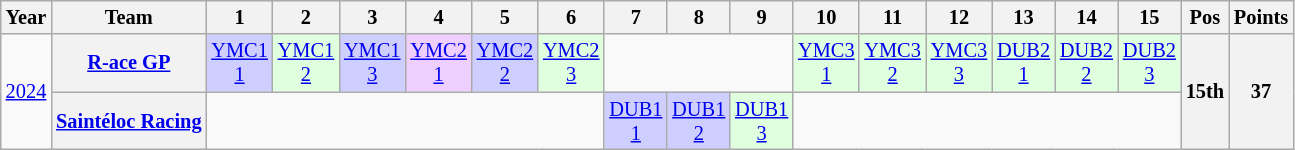<table class="wikitable" style="text-align:center; font-size:85%">
<tr>
<th>Year</th>
<th>Team</th>
<th>1</th>
<th>2</th>
<th>3</th>
<th>4</th>
<th>5</th>
<th>6</th>
<th>7</th>
<th>8</th>
<th>9</th>
<th>10</th>
<th>11</th>
<th>12</th>
<th>13</th>
<th>14</th>
<th>15</th>
<th>Pos</th>
<th>Points</th>
</tr>
<tr>
<td rowspan=2><a href='#'>2024</a></td>
<th nowrap><a href='#'>R-ace GP</a></th>
<td style="background:#CFCFFF;"><a href='#'>YMC1<br>1</a><br></td>
<td style="background:#DFFFDF;"><a href='#'>YMC1<br>2</a><br></td>
<td style="background:#CFCFFF;"><a href='#'>YMC1<br>3</a><br></td>
<td style="background:#EFCFFF;"><a href='#'>YMC2<br>1</a><br></td>
<td style="background:#CFCFFF;"><a href='#'>YMC2<br>2</a><br></td>
<td style="background:#DFFFDF;"><a href='#'>YMC2<br>3</a><br></td>
<td colspan=3></td>
<td style="background:#DFFFDF;"><a href='#'>YMC3<br>1</a><br></td>
<td style="background:#DFFFDF;"><a href='#'>YMC3<br>2</a><br></td>
<td style="background:#DFFFDF;"><a href='#'>YMC3<br>3</a><br></td>
<td style="background:#DFFFDF;"><a href='#'>DUB2<br>1</a><br></td>
<td style="background:#DFFFDF;"><a href='#'>DUB2<br>2</a><br></td>
<td style="background:#DFFFDF;"><a href='#'>DUB2<br>3</a><br></td>
<th rowspan=2>15th</th>
<th rowspan=2>37</th>
</tr>
<tr>
<th nowrap><a href='#'>Saintéloc Racing</a></th>
<td colspan=6></td>
<td style="background:#CFCFFF;"><a href='#'>DUB1<br>1</a><br></td>
<td style="background:#CFCFFF;"><a href='#'>DUB1<br>2</a><br></td>
<td style="background:#DFFFDF;"><a href='#'>DUB1<br>3</a><br></td>
<td colspan=6></td>
</tr>
</table>
